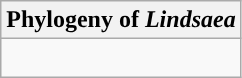<table class="wikitable">
<tr>
<th colspan=1>Phylogeny of <em>Lindsaea</em></th>
</tr>
<tr>
<td style="vertical-align:top"><br></td>
</tr>
</table>
